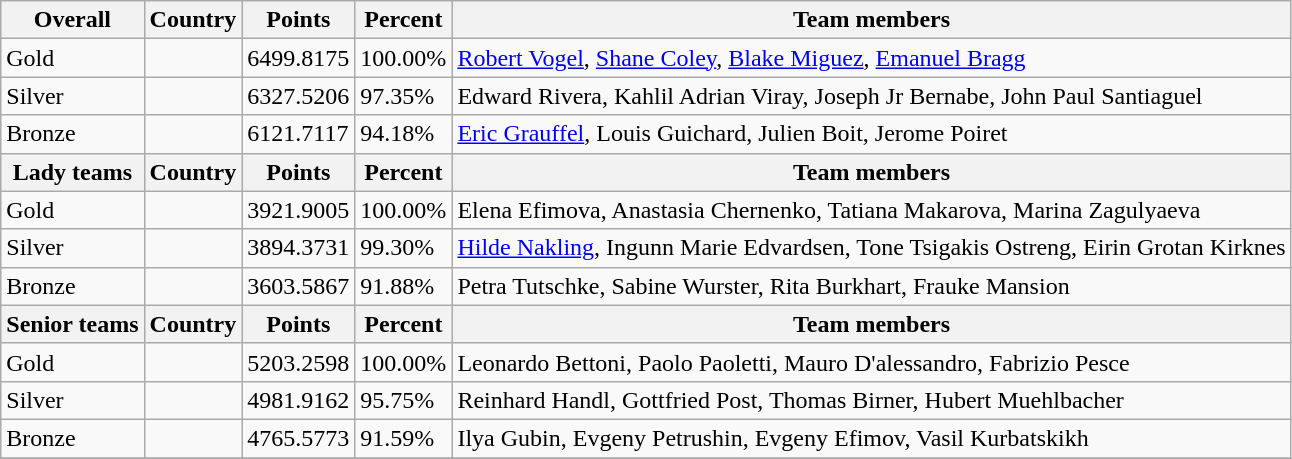<table class="wikitable sortable" style="text-align: left;">
<tr>
<th>Overall</th>
<th>Country</th>
<th>Points</th>
<th>Percent</th>
<th>Team members</th>
</tr>
<tr>
<td> Gold</td>
<td></td>
<td>6499.8175</td>
<td>100.00%</td>
<td><a href='#'>Robert Vogel</a>, <a href='#'>Shane Coley</a>, <a href='#'>Blake Miguez</a>, <a href='#'>Emanuel Bragg</a></td>
</tr>
<tr>
<td> Silver</td>
<td></td>
<td>6327.5206</td>
<td>97.35%</td>
<td>Edward Rivera, Kahlil Adrian Viray, Joseph Jr Bernabe, John Paul Santiaguel</td>
</tr>
<tr>
<td> Bronze</td>
<td></td>
<td>6121.7117</td>
<td>94.18%</td>
<td><a href='#'>Eric Grauffel</a>, Louis Guichard, Julien Boit, Jerome Poiret</td>
</tr>
<tr>
<th>Lady teams</th>
<th>Country</th>
<th>Points</th>
<th>Percent</th>
<th>Team members</th>
</tr>
<tr>
<td> Gold</td>
<td></td>
<td>3921.9005</td>
<td>100.00%</td>
<td>Elena Efimova, Anastasia Chernenko, Tatiana Makarova, Marina Zagulyaeva</td>
</tr>
<tr>
<td> Silver</td>
<td></td>
<td>3894.3731</td>
<td>99.30%</td>
<td><a href='#'>Hilde Nakling</a>, Ingunn Marie Edvardsen, Tone Tsigakis Ostreng, Eirin Grotan Kirknes</td>
</tr>
<tr>
<td> Bronze</td>
<td></td>
<td>3603.5867</td>
<td>91.88%</td>
<td>Petra Tutschke, Sabine Wurster, Rita Burkhart, Frauke Mansion</td>
</tr>
<tr>
<th>Senior teams</th>
<th>Country</th>
<th>Points</th>
<th>Percent</th>
<th>Team members</th>
</tr>
<tr>
<td> Gold</td>
<td></td>
<td>5203.2598</td>
<td>100.00%</td>
<td>Leonardo Bettoni, Paolo Paoletti, Mauro D'alessandro, Fabrizio Pesce</td>
</tr>
<tr>
<td> Silver</td>
<td></td>
<td>4981.9162</td>
<td>95.75%</td>
<td>Reinhard Handl, Gottfried Post, Thomas Birner, Hubert Muehlbacher</td>
</tr>
<tr>
<td> Bronze</td>
<td></td>
<td>4765.5773</td>
<td>91.59%</td>
<td>Ilya Gubin, Evgeny Petrushin, Evgeny Efimov, Vasil Kurbatskikh</td>
</tr>
<tr>
</tr>
</table>
